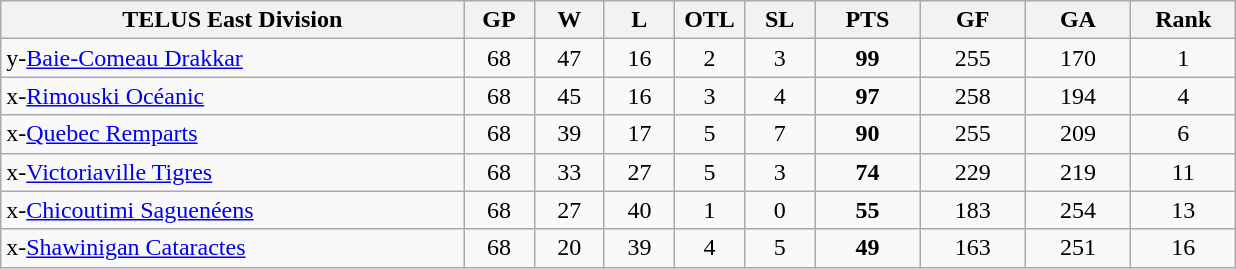<table class="wikitable" style="text-align:center">
<tr>
<th bgcolor="#DDDDFF" width="33%">TELUS East Division</th>
<th bgcolor="#DDDDFF" width="5%">GP</th>
<th bgcolor="#DDDDFF" width="5%">W</th>
<th bgcolor="#DDDDFF" width="5%">L</th>
<th bgcolor="#DDDDFF" width="5%">OTL</th>
<th bgcolor="#DDDDFF" width="5%">SL</th>
<th bgcolor="#DDDDFF" width="7.5%">PTS</th>
<th bgcolor="#DDDDFF" width="7.5%">GF</th>
<th bgcolor="#DDDDFF" width="7.5%">GA</th>
<th bgcolor="#DDDDFF" width="7.5%">Rank</th>
</tr>
<tr>
<td align=left>y-<a href='#'>Baie-Comeau Drakkar</a></td>
<td>68</td>
<td>47</td>
<td>16</td>
<td>2</td>
<td>3</td>
<td><strong>99</strong></td>
<td>255</td>
<td>170</td>
<td>1</td>
</tr>
<tr>
<td align=left>x-<a href='#'>Rimouski Océanic</a></td>
<td>68</td>
<td>45</td>
<td>16</td>
<td>3</td>
<td>4</td>
<td><strong>97</strong></td>
<td>258</td>
<td>194</td>
<td>4</td>
</tr>
<tr>
<td align=left>x-<a href='#'>Quebec Remparts</a></td>
<td>68</td>
<td>39</td>
<td>17</td>
<td>5</td>
<td>7</td>
<td><strong>90</strong></td>
<td>255</td>
<td>209</td>
<td>6</td>
</tr>
<tr>
<td align=left>x-<a href='#'>Victoriaville Tigres</a></td>
<td>68</td>
<td>33</td>
<td>27</td>
<td>5</td>
<td>3</td>
<td><strong>74</strong></td>
<td>229</td>
<td>219</td>
<td>11</td>
</tr>
<tr>
<td align=left>x-<a href='#'>Chicoutimi Saguenéens</a></td>
<td>68</td>
<td>27</td>
<td>40</td>
<td>1</td>
<td>0</td>
<td><strong>55</strong></td>
<td>183</td>
<td>254</td>
<td>13</td>
</tr>
<tr>
<td align=left>x-<a href='#'>Shawinigan Cataractes</a></td>
<td>68</td>
<td>20</td>
<td>39</td>
<td>4</td>
<td>5</td>
<td><strong>49</strong></td>
<td>163</td>
<td>251</td>
<td>16</td>
</tr>
</table>
